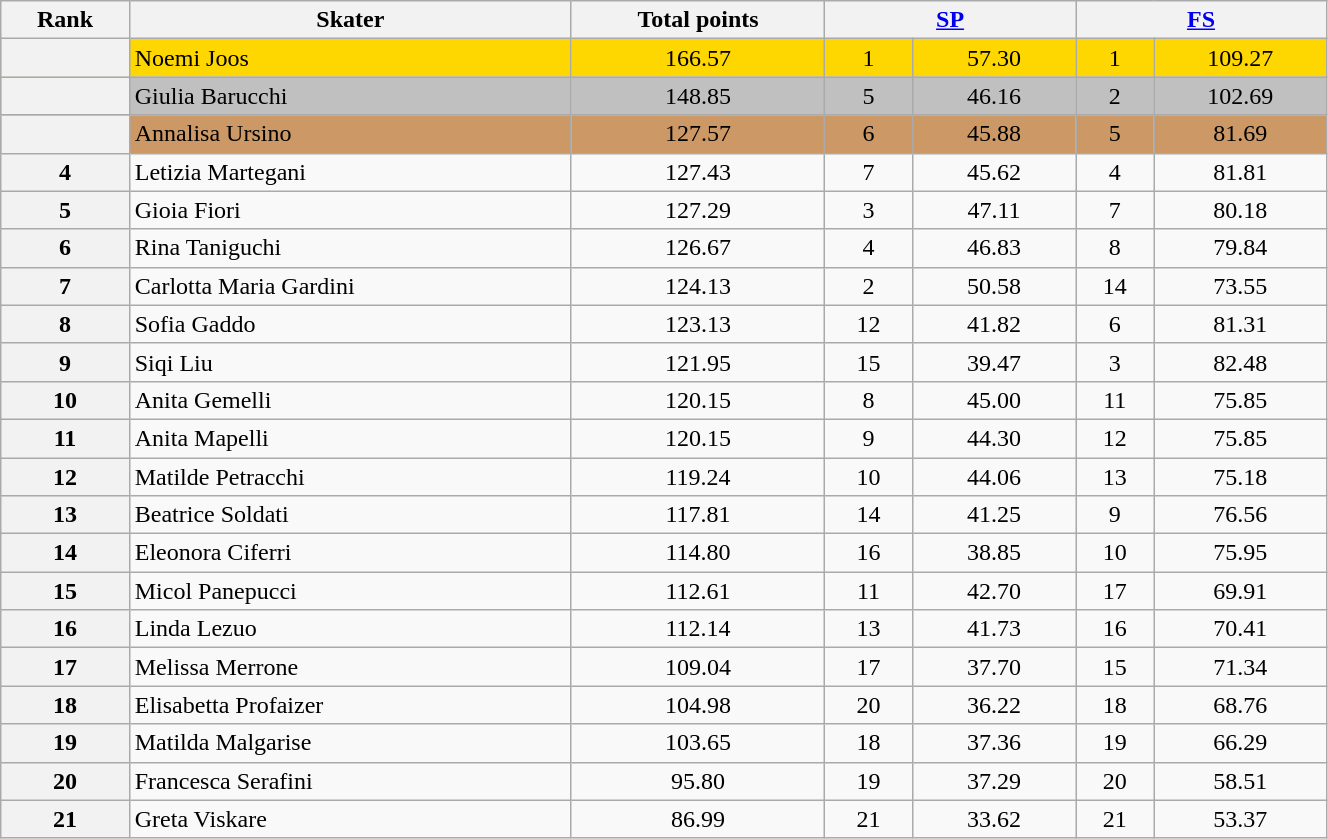<table class="wikitable sortable" style="text-align:center;" width="70%">
<tr>
<th scope="col">Rank</th>
<th scope="col">Skater</th>
<th scope="col">Total points</th>
<th scope="col" colspan="2" width="80px"><a href='#'>SP</a></th>
<th scope="col" colspan="2" width="80px"><a href='#'>FS</a></th>
</tr>
<tr bgcolor="gold">
<th scope="row"></th>
<td align="left">Noemi Joos</td>
<td>166.57</td>
<td>1</td>
<td>57.30</td>
<td>1</td>
<td>109.27</td>
</tr>
<tr bgcolor="silver">
<th scope="row"></th>
<td align="left">Giulia Barucchi</td>
<td>148.85</td>
<td>5</td>
<td>46.16</td>
<td>2</td>
<td>102.69</td>
</tr>
<tr bgcolor="cc9966">
<th scope="row"></th>
<td align="left">Annalisa Ursino</td>
<td>127.57</td>
<td>6</td>
<td>45.88</td>
<td>5</td>
<td>81.69</td>
</tr>
<tr>
<th scope="row">4</th>
<td align="left">Letizia Martegani</td>
<td>127.43</td>
<td>7</td>
<td>45.62</td>
<td>4</td>
<td>81.81</td>
</tr>
<tr>
<th scope="row">5</th>
<td align="left">Gioia Fiori</td>
<td>127.29</td>
<td>3</td>
<td>47.11</td>
<td>7</td>
<td>80.18</td>
</tr>
<tr>
<th scope="row">6</th>
<td align="left">Rina Taniguchi</td>
<td>126.67</td>
<td>4</td>
<td>46.83</td>
<td>8</td>
<td>79.84</td>
</tr>
<tr>
<th scope="row">7</th>
<td align="left">Carlotta Maria Gardini</td>
<td>124.13</td>
<td>2</td>
<td>50.58</td>
<td>14</td>
<td>73.55</td>
</tr>
<tr>
<th scope="row">8</th>
<td align="left">Sofia Gaddo</td>
<td>123.13</td>
<td>12</td>
<td>41.82</td>
<td>6</td>
<td>81.31</td>
</tr>
<tr>
<th scope="row">9</th>
<td align="left">Siqi Liu</td>
<td>121.95</td>
<td>15</td>
<td>39.47</td>
<td>3</td>
<td>82.48</td>
</tr>
<tr>
<th scope="row">10</th>
<td align="left">Anita Gemelli</td>
<td>120.15</td>
<td>8</td>
<td>45.00</td>
<td>11</td>
<td>75.85</td>
</tr>
<tr>
<th scope="row">11</th>
<td align="left">Anita Mapelli</td>
<td>120.15</td>
<td>9</td>
<td>44.30</td>
<td>12</td>
<td>75.85</td>
</tr>
<tr>
<th scope="row">12</th>
<td align="left">Matilde Petracchi</td>
<td>119.24</td>
<td>10</td>
<td>44.06</td>
<td>13</td>
<td>75.18</td>
</tr>
<tr>
<th scope="row">13</th>
<td align="left">Beatrice Soldati</td>
<td>117.81</td>
<td>14</td>
<td>41.25</td>
<td>9</td>
<td>76.56</td>
</tr>
<tr>
<th scope="row">14</th>
<td align="left">Eleonora Ciferri</td>
<td>114.80</td>
<td>16</td>
<td>38.85</td>
<td>10</td>
<td>75.95</td>
</tr>
<tr>
<th scope="row">15</th>
<td align="left">Micol Panepucci</td>
<td>112.61</td>
<td>11</td>
<td>42.70</td>
<td>17</td>
<td>69.91</td>
</tr>
<tr>
<th scope="row">16</th>
<td align="left">Linda Lezuo</td>
<td>112.14</td>
<td>13</td>
<td>41.73</td>
<td>16</td>
<td>70.41</td>
</tr>
<tr>
<th scope="row">17</th>
<td align="left">Melissa Merrone</td>
<td>109.04</td>
<td>17</td>
<td>37.70</td>
<td>15</td>
<td>71.34</td>
</tr>
<tr>
<th scope="row">18</th>
<td align="left">Elisabetta Profaizer</td>
<td>104.98</td>
<td>20</td>
<td>36.22</td>
<td>18</td>
<td>68.76</td>
</tr>
<tr>
<th scope="row">19</th>
<td align="left">Matilda Malgarise</td>
<td>103.65</td>
<td>18</td>
<td>37.36</td>
<td>19</td>
<td>66.29</td>
</tr>
<tr>
<th scope="row">20</th>
<td align="left">Francesca Serafini</td>
<td>95.80</td>
<td>19</td>
<td>37.29</td>
<td>20</td>
<td>58.51</td>
</tr>
<tr>
<th scope="row">21</th>
<td align="left">Greta Viskare</td>
<td>86.99</td>
<td>21</td>
<td>33.62</td>
<td>21</td>
<td>53.37</td>
</tr>
</table>
